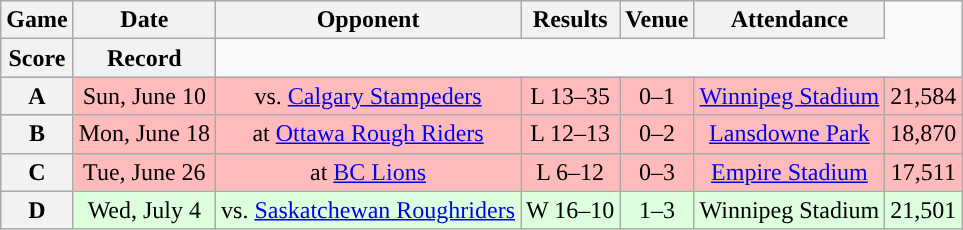<table class="wikitable" style="text-align:center">
<tr>
<th>Game</th>
<th>Date</th>
<th>Opponent</th>
<th>Results</th>
<th>Venue</th>
<th>Attendance</th>
</tr>
<tr>
<th>Score</th>
<th>Record</th>
</tr>
<tr style="background:#ffbbbb">
<th>A</th>
<td>Sun, June 10</td>
<td>vs. <a href='#'>Calgary Stampeders</a></td>
<td>L 13–35</td>
<td>0–1</td>
<td><a href='#'>Winnipeg Stadium</a></td>
<td>21,584</td>
</tr>
<tr style="background:#ffbbbb">
<th>B</th>
<td>Mon, June 18</td>
<td>at <a href='#'>Ottawa Rough Riders</a></td>
<td>L 12–13</td>
<td>0–2</td>
<td><a href='#'>Lansdowne Park</a></td>
<td>18,870</td>
</tr>
<tr style="background:#ffbbbb">
<th>C</th>
<td>Tue, June 26</td>
<td>at <a href='#'>BC Lions</a></td>
<td>L 6–12</td>
<td>0–3</td>
<td><a href='#'>Empire Stadium</a></td>
<td>17,511</td>
</tr>
<tr style="background:#ddffdd">
<th>D</th>
<td>Wed, July 4</td>
<td>vs. <a href='#'>Saskatchewan Roughriders</a></td>
<td>W 16–10</td>
<td>1–3</td>
<td>Winnipeg Stadium</td>
<td>21,501</td>
</tr>
</table>
